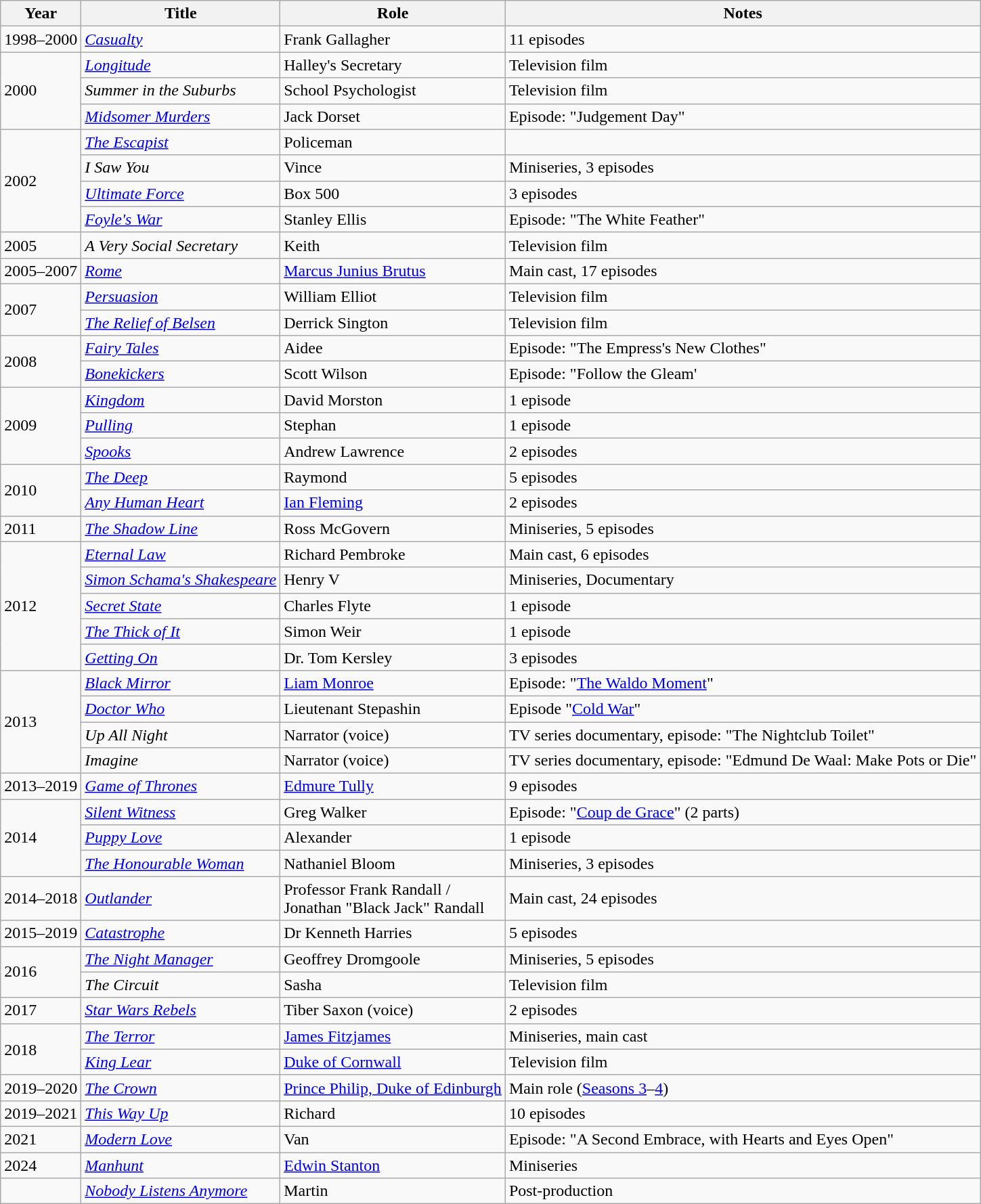<table class="wikitable sortable">
<tr>
<th scope="col">Year</th>
<th scope="col">Title</th>
<th scope="col">Role</th>
<th scope="col" class="unsortable">Notes</th>
</tr>
<tr>
<td>1998–2000</td>
<td><em><a href='#'>Casualty</a></em></td>
<td>Frank Gallagher</td>
<td>11 episodes</td>
</tr>
<tr>
<td rowspan="3">2000</td>
<td><em><a href='#'>Longitude</a></em></td>
<td>Halley's Secretary</td>
<td>Television film</td>
</tr>
<tr>
<td><em>Summer in the Suburbs</em></td>
<td>School Psychologist</td>
<td>Television film</td>
</tr>
<tr>
<td><em><a href='#'>Midsomer Murders</a></em></td>
<td>Jack Dorset</td>
<td>Episode: "Judgement Day"</td>
</tr>
<tr>
<td rowspan="4">2002</td>
<td><em><a href='#'>The Escapist</a></em></td>
<td>Policeman</td>
<td></td>
</tr>
<tr>
<td><em>I Saw You</em></td>
<td>Vince</td>
<td>Miniseries, 3 episodes</td>
</tr>
<tr>
<td><em><a href='#'>Ultimate Force</a></em></td>
<td>Box 500</td>
<td>3 episodes</td>
</tr>
<tr>
<td><em><a href='#'>Foyle's War</a></em></td>
<td>Stanley Ellis</td>
<td>Episode: "The White Feather"</td>
</tr>
<tr>
<td>2005</td>
<td><em>A Very Social Secretary</em></td>
<td>Keith</td>
<td>Television film</td>
</tr>
<tr>
<td>2005–2007</td>
<td><em><a href='#'>Rome</a></em></td>
<td><a href='#'>Marcus Junius Brutus</a></td>
<td>Main cast, 17 episodes</td>
</tr>
<tr>
<td rowspan="2">2007</td>
<td><em><a href='#'>Persuasion</a></em></td>
<td>William Elliot</td>
<td>Television film</td>
</tr>
<tr>
<td><em><a href='#'>The Relief of Belsen</a></em></td>
<td>Derrick Sington</td>
<td>Television film</td>
</tr>
<tr>
<td rowspan="2">2008</td>
<td><em><a href='#'>Fairy Tales</a></em></td>
<td>Aidee</td>
<td>Episode: "The Empress's New Clothes"</td>
</tr>
<tr>
<td><em><a href='#'>Bonekickers</a></em></td>
<td>Scott Wilson</td>
<td>Episode: "Follow the Gleam'</td>
</tr>
<tr>
<td rowspan="3">2009</td>
<td><em><a href='#'>Kingdom</a></em></td>
<td>David Morston</td>
<td>1 episode</td>
</tr>
<tr>
<td><em><a href='#'>Pulling</a></em></td>
<td>Stephan</td>
<td>1 episode</td>
</tr>
<tr>
<td><em><a href='#'>Spooks</a></em></td>
<td>Andrew Lawrence</td>
<td>2 episodes</td>
</tr>
<tr>
<td rowspan="2">2010</td>
<td><em><a href='#'>The Deep</a></em></td>
<td>Raymond</td>
<td>5 episodes</td>
</tr>
<tr>
<td><em><a href='#'>Any Human Heart</a></em></td>
<td><a href='#'>Ian Fleming</a></td>
<td>2 episodes</td>
</tr>
<tr>
<td>2011</td>
<td><em><a href='#'>The Shadow Line</a></em></td>
<td>Ross McGovern</td>
<td>Miniseries, 5 episodes</td>
</tr>
<tr>
<td rowspan="5">2012</td>
<td><em><a href='#'>Eternal Law</a></em></td>
<td>Richard Pembroke</td>
<td>Main cast, 6 episodes</td>
</tr>
<tr>
<td><em><a href='#'>Simon Schama's Shakespeare</a></em></td>
<td>Henry V</td>
<td>Miniseries, Documentary</td>
</tr>
<tr>
<td><em><a href='#'>Secret State</a></em></td>
<td>Charles Flyte</td>
<td>1 episode</td>
</tr>
<tr>
<td><em><a href='#'>The Thick of It</a></em></td>
<td>Simon Weir</td>
<td>1 episode</td>
</tr>
<tr>
<td><em><a href='#'>Getting On</a></em></td>
<td>Dr. Tom Kersley</td>
<td>3 episodes</td>
</tr>
<tr>
<td rowspan="4">2013</td>
<td><em><a href='#'>Black Mirror</a></em></td>
<td><a href='#'>Liam Monroe</a></td>
<td>Episode: "<a href='#'>The Waldo Moment</a>"</td>
</tr>
<tr>
<td><em><a href='#'>Doctor Who</a></em></td>
<td>Lieutenant Stepashin</td>
<td>Episode "<a href='#'>Cold War</a>"</td>
</tr>
<tr>
<td><em>Up All Night</em></td>
<td>Narrator (voice)</td>
<td>TV series documentary, episode: "The Nightclub Toilet"</td>
</tr>
<tr>
<td><em>Imagine</em></td>
<td>Narrator (voice)</td>
<td>TV series documentary, episode: "Edmund De Waal: Make Pots or Die"</td>
</tr>
<tr>
<td>2013–2019</td>
<td><em><a href='#'>Game of Thrones</a></em></td>
<td><a href='#'>Edmure Tully</a></td>
<td>9 episodes</td>
</tr>
<tr>
<td rowspan="3">2014</td>
<td><em><a href='#'>Silent Witness</a></em></td>
<td>Greg Walker</td>
<td>Episode: "<a href='#'>Coup de Grace</a>" (2 parts)</td>
</tr>
<tr>
<td><em><a href='#'>Puppy Love</a></em></td>
<td>Alexander</td>
<td>1 episode</td>
</tr>
<tr>
<td><em><a href='#'>The Honourable Woman</a></em></td>
<td>Nathaniel Bloom</td>
<td>Miniseries, 3 episodes</td>
</tr>
<tr>
<td>2014–2018</td>
<td><em><a href='#'>Outlander</a></em></td>
<td>Professor Frank Randall / <br> Jonathan "Black Jack" Randall</td>
<td>Main cast, 24 episodes</td>
</tr>
<tr>
<td>2015–2019</td>
<td><em><a href='#'>Catastrophe</a></em></td>
<td>Dr Kenneth Harries</td>
<td>5 episodes</td>
</tr>
<tr>
<td rowspan="2">2016</td>
<td><em><a href='#'>The Night Manager</a></em></td>
<td>Geoffrey Dromgoole</td>
<td>Miniseries, 5 episodes</td>
</tr>
<tr>
<td><em>The Circuit</em></td>
<td>Sasha</td>
<td>Television film</td>
</tr>
<tr>
<td>2017</td>
<td><em><a href='#'>Star Wars Rebels</a></em></td>
<td>Tiber Saxon (voice)</td>
<td>2 episodes</td>
</tr>
<tr>
<td rowspan="2">2018</td>
<td><em><a href='#'>The Terror</a></em></td>
<td><a href='#'>James Fitzjames</a></td>
<td>Miniseries, main cast</td>
</tr>
<tr>
<td><em><a href='#'>King Lear</a></em></td>
<td><a href='#'>Duke of Cornwall</a></td>
<td>Television film</td>
</tr>
<tr>
<td>2019–2020</td>
<td><em><a href='#'>The Crown</a></em></td>
<td><a href='#'>Prince Philip, Duke of Edinburgh</a></td>
<td>Main role (<a href='#'>Seasons 3</a>–<a href='#'>4</a>)</td>
</tr>
<tr>
<td>2019–2021</td>
<td><em><a href='#'>This Way Up</a></em></td>
<td>Richard</td>
<td>10 episodes</td>
</tr>
<tr>
<td>2021</td>
<td><em><a href='#'>Modern Love</a></em></td>
<td>Van</td>
<td>Episode: "A Second Embrace, with Hearts and Eyes Open"</td>
</tr>
<tr>
<td>2024</td>
<td><em><a href='#'>Manhunt</a></em></td>
<td><a href='#'>Edwin Stanton</a></td>
<td>Miniseries</td>
</tr>
<tr>
<td></td>
<td><em><a href='#'>Nobody Listens Anymore</a></em></td>
<td>Martin</td>
<td>Post-production</td>
</tr>
</table>
